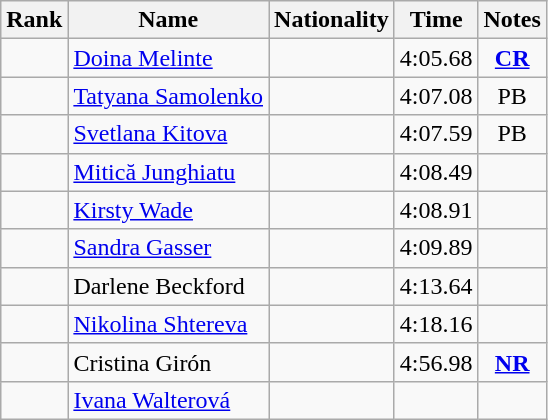<table class="wikitable sortable" style="text-align:center">
<tr>
<th>Rank</th>
<th>Name</th>
<th>Nationality</th>
<th>Time</th>
<th>Notes</th>
</tr>
<tr>
<td></td>
<td align="left"><a href='#'>Doina Melinte</a></td>
<td align=left></td>
<td>4:05.68</td>
<td><strong><a href='#'>CR</a></strong></td>
</tr>
<tr>
<td></td>
<td align="left"><a href='#'>Tatyana Samolenko</a></td>
<td align=left></td>
<td>4:07.08</td>
<td>PB</td>
</tr>
<tr>
<td></td>
<td align="left"><a href='#'>Svetlana Kitova</a></td>
<td align=left></td>
<td>4:07.59</td>
<td>PB</td>
</tr>
<tr>
<td></td>
<td align="left"><a href='#'>Mitică Junghiatu</a></td>
<td align=left></td>
<td>4:08.49</td>
<td></td>
</tr>
<tr>
<td></td>
<td align="left"><a href='#'>Kirsty Wade</a></td>
<td align=left></td>
<td>4:08.91</td>
<td></td>
</tr>
<tr>
<td></td>
<td align="left"><a href='#'>Sandra Gasser</a></td>
<td align=left></td>
<td>4:09.89</td>
<td></td>
</tr>
<tr>
<td></td>
<td align="left">Darlene Beckford</td>
<td align="left"></td>
<td>4:13.64</td>
<td></td>
</tr>
<tr>
<td></td>
<td align="left"><a href='#'>Nikolina Shtereva</a></td>
<td align=left></td>
<td>4:18.16</td>
<td></td>
</tr>
<tr>
<td></td>
<td align="left">Cristina Girón</td>
<td align="left"></td>
<td>4:56.98</td>
<td><strong><a href='#'>NR</a></strong></td>
</tr>
<tr>
<td></td>
<td align="left"><a href='#'>Ivana Walterová</a></td>
<td align=left></td>
<td></td>
<td></td>
</tr>
</table>
